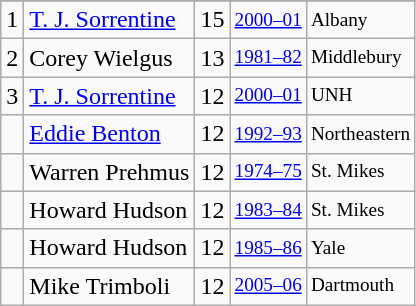<table class="wikitable">
<tr>
</tr>
<tr>
<td>1</td>
<td><a href='#'>T. J. Sorrentine</a></td>
<td>15</td>
<td style="font-size:80%;"><a href='#'>2000–01</a></td>
<td style="font-size:80%;">Albany</td>
</tr>
<tr>
<td>2</td>
<td>Corey Wielgus</td>
<td>13</td>
<td style="font-size:80%;"><a href='#'>1981–82</a></td>
<td style="font-size:80%;">Middlebury</td>
</tr>
<tr>
<td>3</td>
<td><a href='#'>T. J. Sorrentine</a></td>
<td>12</td>
<td style="font-size:80%;"><a href='#'>2000–01</a></td>
<td style="font-size:80%;">UNH</td>
</tr>
<tr>
<td></td>
<td><a href='#'>Eddie Benton</a></td>
<td>12</td>
<td style="font-size:80%;"><a href='#'>1992–93</a></td>
<td style="font-size:80%;">Northeastern</td>
</tr>
<tr>
<td></td>
<td>Warren Prehmus</td>
<td>12</td>
<td style="font-size:80%;"><a href='#'>1974–75</a></td>
<td style="font-size:80%;">St. Mikes</td>
</tr>
<tr>
<td></td>
<td>Howard Hudson</td>
<td>12</td>
<td style="font-size:80%;"><a href='#'>1983–84</a></td>
<td style="font-size:80%;">St. Mikes</td>
</tr>
<tr>
<td></td>
<td>Howard Hudson</td>
<td>12</td>
<td style="font-size:80%;"><a href='#'>1985–86</a></td>
<td style="font-size:80%;">Yale</td>
</tr>
<tr>
<td></td>
<td>Mike Trimboli</td>
<td>12</td>
<td style="font-size:80%;"><a href='#'>2005–06</a></td>
<td style="font-size:80%;">Dartmouth</td>
</tr>
</table>
